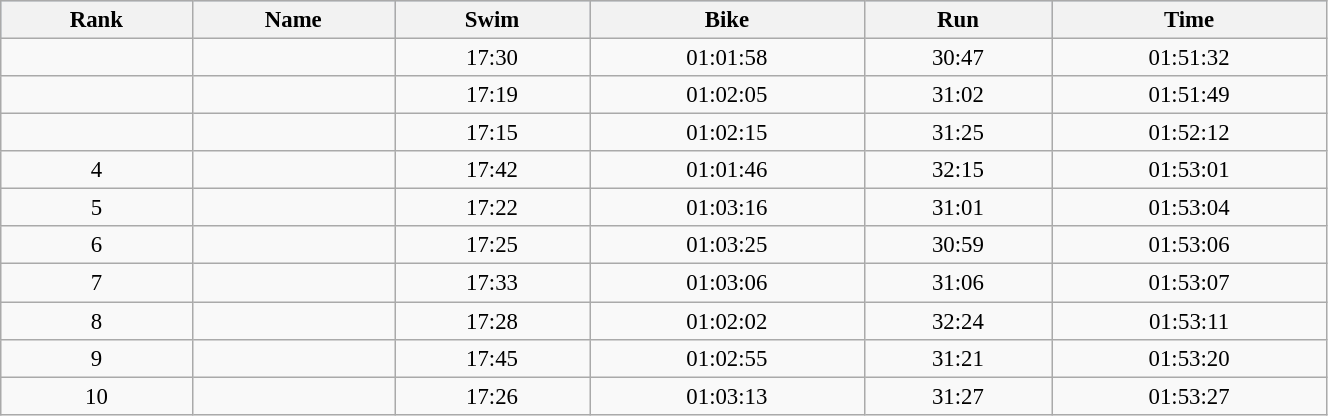<table class="wikitable sortable" style="font-size:95%" width="70%">
<tr bgcolor="lightsteelblue">
<th>Rank</th>
<th>Name</th>
<th>Swim</th>
<th>Bike</th>
<th>Run</th>
<th>Time</th>
</tr>
<tr align="center">
<td></td>
<td align="left"><strong></strong></td>
<td>17:30</td>
<td>01:01:58</td>
<td>30:47</td>
<td>01:51:32</td>
</tr>
<tr align="center">
<td></td>
<td align="left"></td>
<td>17:19</td>
<td>01:02:05</td>
<td>31:02</td>
<td>01:51:49</td>
</tr>
<tr align="center">
<td></td>
<td align="left"></td>
<td>17:15</td>
<td>01:02:15</td>
<td>31:25</td>
<td>01:52:12</td>
</tr>
<tr align="center">
<td>4</td>
<td align="left"></td>
<td>17:42</td>
<td>01:01:46</td>
<td>32:15</td>
<td>01:53:01</td>
</tr>
<tr align="center">
<td>5</td>
<td align="left"></td>
<td>17:22</td>
<td>01:03:16</td>
<td>31:01</td>
<td>01:53:04</td>
</tr>
<tr align="center">
<td>6</td>
<td align="left"></td>
<td>17:25</td>
<td>01:03:25</td>
<td>30:59</td>
<td>01:53:06</td>
</tr>
<tr align="center">
<td>7</td>
<td align="left"></td>
<td>17:33</td>
<td>01:03:06</td>
<td>31:06</td>
<td>01:53:07</td>
</tr>
<tr align="center">
<td>8</td>
<td align="left"></td>
<td>17:28</td>
<td>01:02:02</td>
<td>32:24</td>
<td>01:53:11</td>
</tr>
<tr align="center">
<td>9</td>
<td align="left"></td>
<td>17:45</td>
<td>01:02:55</td>
<td>31:21</td>
<td>01:53:20</td>
</tr>
<tr align="center">
<td>10</td>
<td align="left"></td>
<td>17:26</td>
<td>01:03:13</td>
<td>31:27</td>
<td>01:53:27</td>
</tr>
</table>
